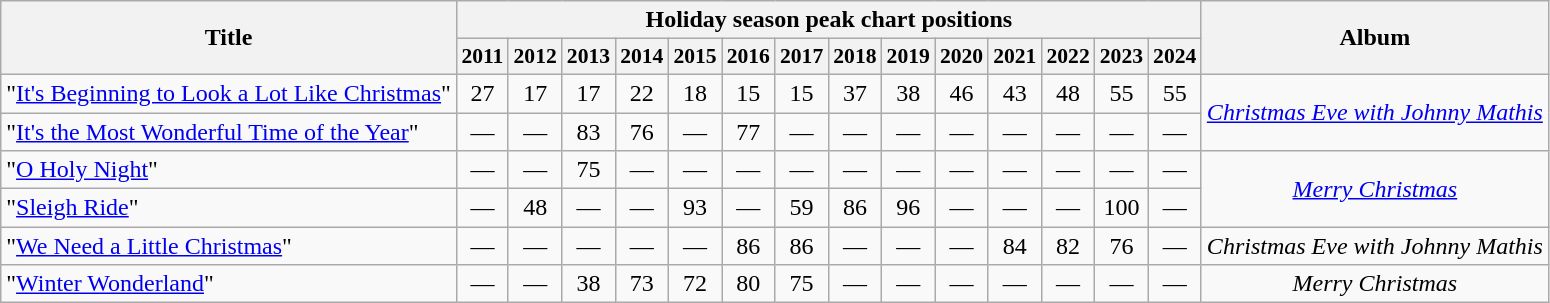<table class = "wikitable" style = text-align:center;>
<tr>
<th rowspan = "2">Title</th>
<th colspan = "14">Holiday season peak chart positions</th>
<th rowspan = "2">Album</th>
</tr>
<tr style="width:3em;font-size:90%;">
<th align = center>2011</th>
<th align = center>2012</th>
<th align = center>2013</th>
<th align = center>2014</th>
<th align = center>2015</th>
<th align = center>2016</th>
<th align = center>2017</th>
<th align = center>2018</th>
<th align = center>2019</th>
<th align = center>2020</th>
<th align = center>2021</th>
<th align = center>2022</th>
<th align = center>2023</th>
<th align = center>2024</th>
</tr>
<tr>
<td align = left>"<a href='#'>It's Beginning to Look a Lot Like Christmas</a>"</td>
<td>27</td>
<td>17</td>
<td>17</td>
<td>22</td>
<td>18</td>
<td>15</td>
<td>15</td>
<td>37</td>
<td>38</td>
<td>46</td>
<td>43</td>
<td>48</td>
<td>55</td>
<td>55</td>
<td rowspan = "2" align = center><em><a href='#'>Christmas Eve with Johnny Mathis</a></em></td>
</tr>
<tr>
<td align = left>"<a href='#'>It's the Most Wonderful Time of the Year</a>"</td>
<td>—</td>
<td>—</td>
<td>83</td>
<td>76</td>
<td>—</td>
<td>77</td>
<td>—</td>
<td>—</td>
<td>—</td>
<td>—</td>
<td>—</td>
<td>—</td>
<td>—</td>
<td>—</td>
</tr>
<tr>
<td align = left>"<a href='#'>O Holy Night</a>"</td>
<td>—</td>
<td>—</td>
<td>75</td>
<td>—</td>
<td>—</td>
<td>—</td>
<td>—</td>
<td>—</td>
<td>—</td>
<td>—</td>
<td>—</td>
<td>—</td>
<td>—</td>
<td>—</td>
<td rowspan = "2" align = center><em><a href='#'>Merry Christmas</a></em></td>
</tr>
<tr>
<td align = left>"<a href='#'>Sleigh Ride</a>"</td>
<td>—</td>
<td>48</td>
<td>—</td>
<td>—</td>
<td>93</td>
<td>—</td>
<td>59</td>
<td>86</td>
<td>96</td>
<td>—</td>
<td>—</td>
<td>—</td>
<td>100</td>
<td>—</td>
</tr>
<tr>
<td align = left>"<a href='#'>We Need a Little Christmas</a>"</td>
<td>—</td>
<td>—</td>
<td>—</td>
<td>—</td>
<td>—</td>
<td>86</td>
<td>86</td>
<td>—</td>
<td>—</td>
<td>—</td>
<td>84</td>
<td>82</td>
<td>76</td>
<td>—</td>
<td align = center><em>Christmas Eve with Johnny Mathis</em></td>
</tr>
<tr>
<td align = left>"<a href='#'>Winter Wonderland</a>"</td>
<td>—</td>
<td>—</td>
<td>38</td>
<td>73</td>
<td>72</td>
<td>80</td>
<td>75</td>
<td>—</td>
<td>—</td>
<td>—</td>
<td>—</td>
<td>—</td>
<td>—</td>
<td>—</td>
<td align = center><em>Merry Christmas</em></td>
</tr>
</table>
